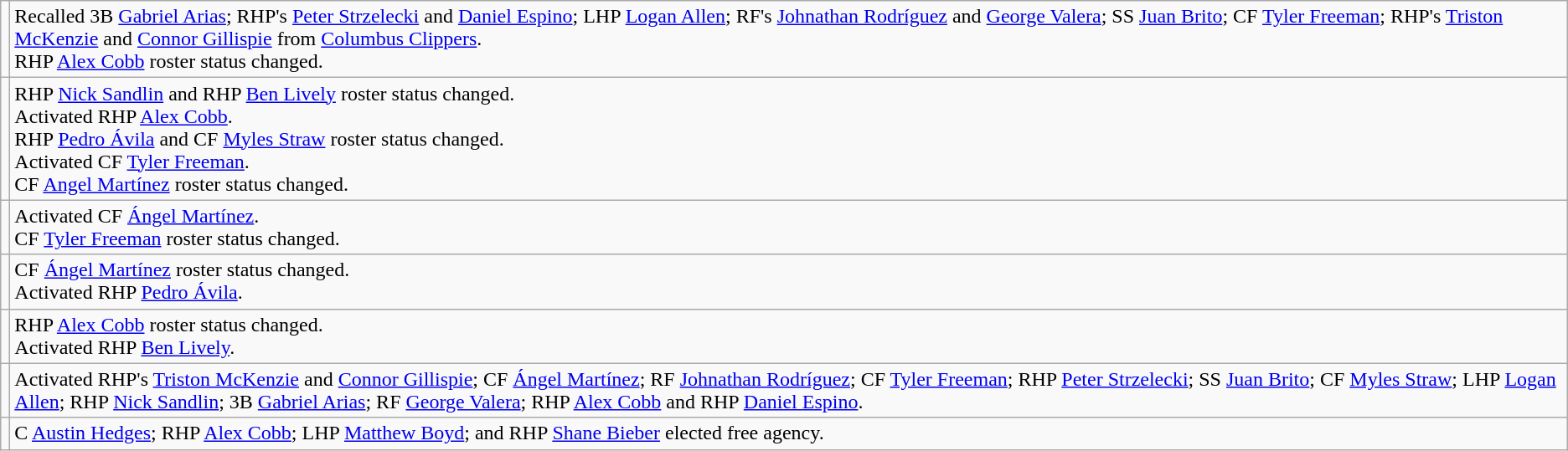<table class="wikitable">
<tr>
<td></td>
<td>Recalled 3B <a href='#'>Gabriel Arias</a>; RHP's <a href='#'>Peter Strzelecki</a> and <a href='#'>Daniel Espino</a>; LHP <a href='#'>Logan Allen</a>; RF's <a href='#'>Johnathan Rodríguez</a> and <a href='#'>George Valera</a>; SS <a href='#'>Juan Brito</a>; CF <a href='#'>Tyler Freeman</a>; RHP's <a href='#'>Triston McKenzie</a> and <a href='#'>Connor Gillispie</a> from <a href='#'>Columbus Clippers</a>.<br>RHP <a href='#'>Alex Cobb</a> roster status changed.</td>
</tr>
<tr>
<td></td>
<td>RHP <a href='#'>Nick Sandlin</a> and RHP <a href='#'>Ben Lively</a> roster status changed.<br>Activated RHP <a href='#'>Alex Cobb</a>.<br>RHP <a href='#'>Pedro Ávila</a> and CF <a href='#'>Myles Straw</a> roster status changed.<br>Activated CF <a href='#'>Tyler Freeman</a>.<br>CF <a href='#'>Angel Martínez</a> roster status changed.</td>
</tr>
<tr>
<td></td>
<td>Activated CF <a href='#'>Ángel Martínez</a>.<br>CF <a href='#'>Tyler Freeman</a> roster status changed.</td>
</tr>
<tr>
<td></td>
<td>CF <a href='#'>Ángel Martínez</a> roster status changed.<br>Activated RHP <a href='#'>Pedro Ávila</a>.</td>
</tr>
<tr>
<td></td>
<td>RHP <a href='#'>Alex Cobb</a> roster status changed.<br>Activated RHP <a href='#'>Ben Lively</a>.</td>
</tr>
<tr>
<td></td>
<td>Activated RHP's <a href='#'>Triston McKenzie</a> and <a href='#'>Connor Gillispie</a>; CF <a href='#'>Ángel Martínez</a>; RF <a href='#'>Johnathan Rodríguez</a>; CF <a href='#'>Tyler Freeman</a>; RHP <a href='#'>Peter Strzelecki</a>; SS <a href='#'>Juan Brito</a>; CF <a href='#'>Myles Straw</a>; LHP <a href='#'>Logan Allen</a>; RHP <a href='#'>Nick Sandlin</a>; 3B <a href='#'>Gabriel Arias</a>; RF <a href='#'>George Valera</a>; RHP <a href='#'>Alex Cobb</a> and RHP <a href='#'>Daniel Espino</a>.</td>
</tr>
<tr>
<td></td>
<td>C <a href='#'>Austin Hedges</a>; RHP <a href='#'>Alex Cobb</a>; LHP <a href='#'>Matthew Boyd</a>; and RHP <a href='#'>Shane Bieber</a> elected free agency.</td>
</tr>
</table>
